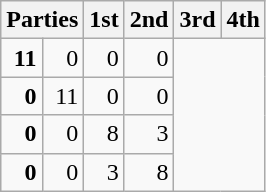<table class="wikitable" style="text-align:right;">
<tr>
<th colspan=2 style="text-align:left;">Parties</th>
<th>1st</th>
<th>2nd</th>
<th>3rd</th>
<th>4th</th>
</tr>
<tr>
<td><strong>11</strong></td>
<td>0</td>
<td>0</td>
<td>0</td>
</tr>
<tr>
<td><strong>0</strong></td>
<td>11</td>
<td>0</td>
<td>0</td>
</tr>
<tr>
<td><strong>0</strong></td>
<td>0</td>
<td>8</td>
<td>3</td>
</tr>
<tr>
<td><strong>0</strong></td>
<td>0</td>
<td>3</td>
<td>8</td>
</tr>
</table>
